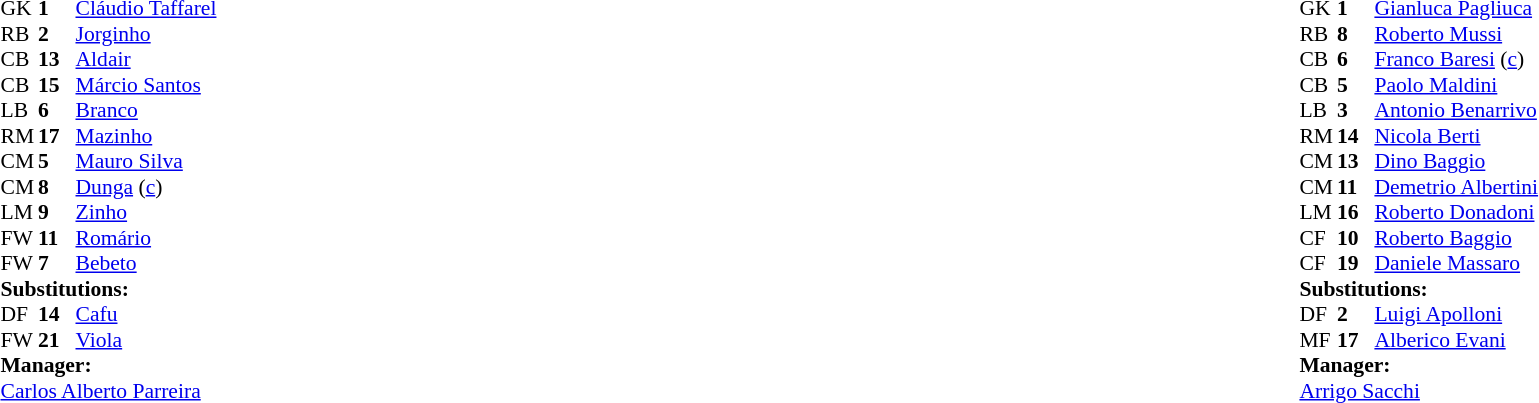<table width="100%">
<tr>
<td valign="top" width="50%"><br><table style="font-size: 90%" cellspacing="0" cellpadding="0">
<tr>
<th width="25"></th>
<th width="25"></th>
</tr>
<tr>
<td>GK</td>
<td><strong>1</strong></td>
<td><a href='#'>Cláudio Taffarel</a></td>
</tr>
<tr>
<td>RB</td>
<td><strong>2</strong></td>
<td><a href='#'>Jorginho</a></td>
<td></td>
<td></td>
</tr>
<tr>
<td>CB</td>
<td><strong>13</strong></td>
<td><a href='#'>Aldair</a></td>
</tr>
<tr>
<td>CB</td>
<td><strong>15</strong></td>
<td><a href='#'>Márcio Santos</a></td>
</tr>
<tr>
<td>LB</td>
<td><strong>6</strong></td>
<td><a href='#'>Branco</a></td>
</tr>
<tr>
<td>RM</td>
<td><strong>17</strong></td>
<td><a href='#'>Mazinho</a></td>
<td></td>
</tr>
<tr>
<td>CM</td>
<td><strong>5</strong></td>
<td><a href='#'>Mauro Silva</a></td>
</tr>
<tr>
<td>CM</td>
<td><strong>8</strong></td>
<td><a href='#'>Dunga</a> (<a href='#'>c</a>)</td>
</tr>
<tr>
<td>LM</td>
<td><strong>9</strong></td>
<td><a href='#'>Zinho</a></td>
<td></td>
<td></td>
</tr>
<tr>
<td>FW</td>
<td><strong>11</strong></td>
<td><a href='#'>Romário</a></td>
</tr>
<tr>
<td>FW</td>
<td><strong>7</strong></td>
<td><a href='#'>Bebeto</a></td>
</tr>
<tr>
<td colspan=4><strong>Substitutions:</strong></td>
</tr>
<tr>
<td>DF</td>
<td><strong>14</strong></td>
<td><a href='#'>Cafu</a></td>
<td></td>
<td></td>
</tr>
<tr>
<td>FW</td>
<td><strong>21</strong></td>
<td><a href='#'>Viola</a></td>
<td></td>
<td></td>
</tr>
<tr>
<td colspan=4><strong>Manager:</strong></td>
</tr>
<tr>
<td colspan="4"><a href='#'>Carlos Alberto Parreira</a></td>
</tr>
</table>
</td>
<td valign="top"></td>
<td valign="top" width="50%"><br><table style="font-size: 90%" cellspacing="0" cellpadding="0" align=center>
<tr>
<th width="25"></th>
<th width="25"></th>
</tr>
<tr>
<td>GK</td>
<td><strong>1</strong></td>
<td><a href='#'>Gianluca Pagliuca</a></td>
</tr>
<tr>
<td>RB</td>
<td><strong>8</strong></td>
<td><a href='#'>Roberto Mussi</a></td>
<td></td>
<td></td>
</tr>
<tr>
<td>CB</td>
<td><strong>6</strong></td>
<td><a href='#'>Franco Baresi</a> (<a href='#'>c</a>)</td>
</tr>
<tr>
<td>CB</td>
<td><strong>5</strong></td>
<td><a href='#'>Paolo Maldini</a></td>
</tr>
<tr>
<td>LB</td>
<td><strong>3</strong></td>
<td><a href='#'>Antonio Benarrivo</a></td>
</tr>
<tr>
<td>RM</td>
<td><strong>14</strong></td>
<td><a href='#'>Nicola Berti</a></td>
</tr>
<tr>
<td>CM</td>
<td><strong>13</strong></td>
<td><a href='#'>Dino Baggio</a></td>
<td></td>
<td></td>
</tr>
<tr>
<td>CM</td>
<td><strong>11</strong></td>
<td><a href='#'>Demetrio Albertini</a></td>
<td></td>
</tr>
<tr>
<td>LM</td>
<td><strong>16</strong></td>
<td><a href='#'>Roberto Donadoni</a></td>
</tr>
<tr>
<td>CF</td>
<td><strong>10</strong></td>
<td><a href='#'>Roberto Baggio</a></td>
</tr>
<tr>
<td>CF</td>
<td><strong>19</strong></td>
<td><a href='#'>Daniele Massaro</a></td>
</tr>
<tr>
<td colspan=4><strong>Substitutions:</strong></td>
</tr>
<tr>
<td>DF</td>
<td><strong>2</strong></td>
<td><a href='#'>Luigi Apolloni</a></td>
<td></td>
<td></td>
</tr>
<tr>
<td>MF</td>
<td><strong>17</strong></td>
<td><a href='#'>Alberico Evani</a></td>
<td></td>
<td></td>
</tr>
<tr>
<td colspan=4><strong>Manager:</strong></td>
</tr>
<tr>
<td colspan="4"><a href='#'>Arrigo Sacchi</a></td>
</tr>
</table>
</td>
</tr>
</table>
